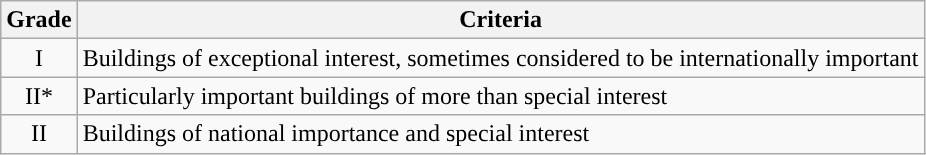<table class="wikitable">
<tr>
<th>Grade</th>
<th>Criteria</th>
</tr>
<tr>
<td align="center" >I</td>
<td>Buildings of exceptional interest, sometimes considered to be internationally important</td>
</tr>
<tr>
<td align="center" >II*</td>
<td>Particularly important buildings of more than special interest</td>
</tr>
<tr>
<td align="center" >II</td>
<td>Buildings of national importance and special interest</td>
</tr>
</table>
